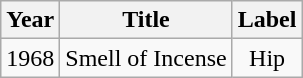<table class="wikitable sortable">
<tr>
<th>Year</th>
<th>Title</th>
<th>Label</th>
</tr>
<tr>
<td align="center">1968</td>
<td align="center">Smell of Incense</td>
<td align="center">Hip</td>
</tr>
</table>
